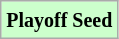<table class="wikitable">
<tr>
<td bgcolor="#ccffcc"><small><strong>Playoff Seed</strong></small></td>
</tr>
</table>
